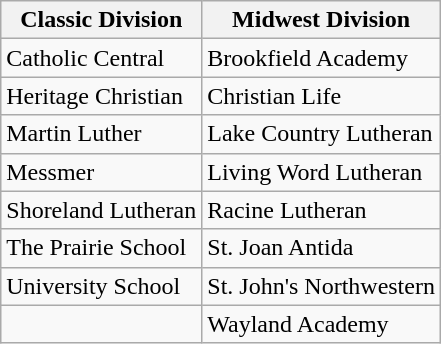<table class="wikitable">
<tr>
<th>Classic Division</th>
<th>Midwest Division</th>
</tr>
<tr>
<td>Catholic Central</td>
<td>Brookfield Academy</td>
</tr>
<tr>
<td>Heritage Christian</td>
<td>Christian Life</td>
</tr>
<tr>
<td>Martin Luther</td>
<td>Lake Country Lutheran</td>
</tr>
<tr>
<td>Messmer</td>
<td>Living Word Lutheran</td>
</tr>
<tr>
<td>Shoreland Lutheran</td>
<td>Racine Lutheran</td>
</tr>
<tr>
<td>The Prairie School</td>
<td>St. Joan Antida</td>
</tr>
<tr>
<td>University School</td>
<td>St. John's Northwestern</td>
</tr>
<tr>
<td></td>
<td>Wayland Academy</td>
</tr>
</table>
